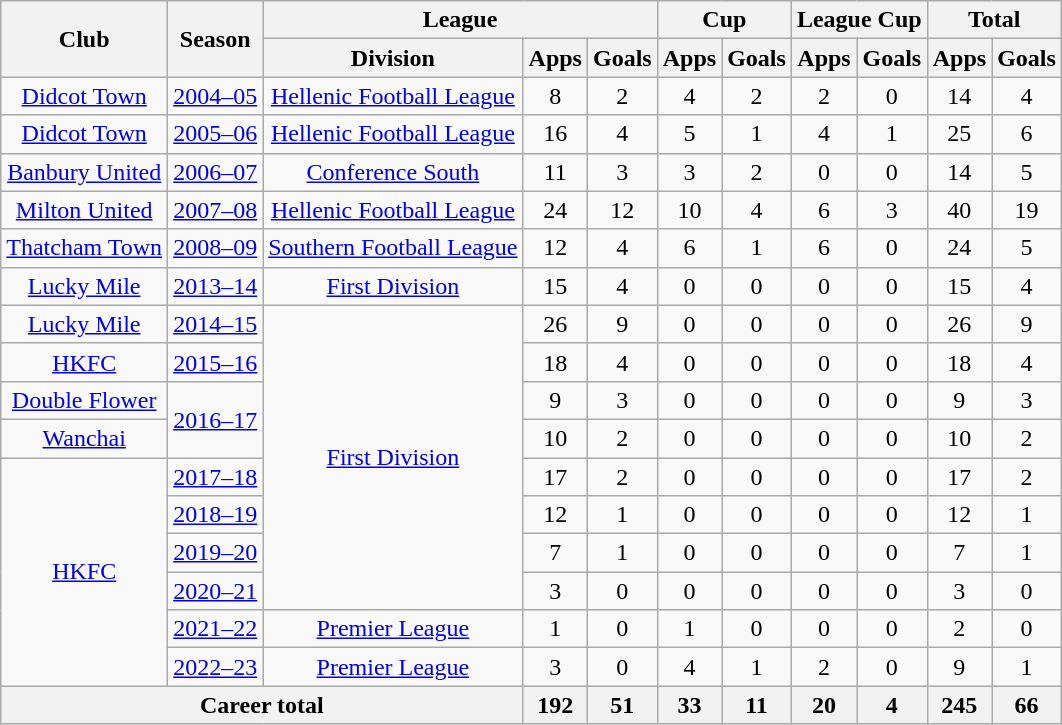<table class="wikitable" style="text-align: center">
<tr>
<th rowspan="2">Club</th>
<th rowspan="2">Season</th>
<th colspan="3">League</th>
<th colspan="2">Cup</th>
<th colspan="2">League Cup</th>
<th colspan="2">Total</th>
</tr>
<tr>
<th>Division</th>
<th>Apps</th>
<th>Goals</th>
<th>Apps</th>
<th>Goals</th>
<th>Apps</th>
<th>Goals</th>
<th>Apps</th>
<th>Goals</th>
</tr>
<tr>
<td><a href='#'>Didcot Town</a></td>
<td><a href='#'>2004–05</a></td>
<td><a href='#'>Hellenic Football League</a></td>
<td>8</td>
<td>2</td>
<td>4</td>
<td>2</td>
<td>2</td>
<td>0</td>
<td>14</td>
<td>4</td>
</tr>
<tr>
<td><a href='#'>Didcot Town</a></td>
<td><a href='#'>2005–06</a></td>
<td><a href='#'>Hellenic Football League</a></td>
<td>16</td>
<td>4</td>
<td>5</td>
<td>1</td>
<td>4</td>
<td>1</td>
<td>25</td>
<td>6</td>
</tr>
<tr>
<td><a href='#'>Banbury United</a></td>
<td><a href='#'>2006–07</a></td>
<td><a href='#'>Conference South</a></td>
<td>11</td>
<td>3</td>
<td>3</td>
<td>2</td>
<td>0</td>
<td>0</td>
<td>14</td>
<td>5</td>
</tr>
<tr>
<td><a href='#'>Milton United</a></td>
<td><a href='#'>2007–08</a></td>
<td><a href='#'>Hellenic Football League</a></td>
<td>24</td>
<td>12</td>
<td>10</td>
<td>4</td>
<td>6</td>
<td>3</td>
<td>40</td>
<td>19</td>
</tr>
<tr>
<td><a href='#'>Thatcham Town</a></td>
<td><a href='#'>2008–09</a></td>
<td><a href='#'>Southern Football League</a></td>
<td>12</td>
<td>4</td>
<td>6</td>
<td>1</td>
<td>6</td>
<td>0</td>
<td>24</td>
<td>5</td>
</tr>
<tr>
<td><a href='#'>Lucky Mile</a></td>
<td><a href='#'>2013–14</a></td>
<td><a href='#'>First Division</a></td>
<td>15</td>
<td>4</td>
<td>0</td>
<td>0</td>
<td>0</td>
<td>0</td>
<td>15</td>
<td>4</td>
</tr>
<tr>
<td><a href='#'>Lucky Mile</a></td>
<td><a href='#'>2014–15</a></td>
<td rowspan="8"><a href='#'>First Division</a></td>
<td>26</td>
<td>9</td>
<td>0</td>
<td>0</td>
<td>0</td>
<td>0</td>
<td>26</td>
<td>9</td>
</tr>
<tr>
<td><a href='#'>HKFC</a></td>
<td><a href='#'>2015–16</a></td>
<td>18</td>
<td>4</td>
<td>0</td>
<td>0</td>
<td>0</td>
<td>0</td>
<td>18</td>
<td>4</td>
</tr>
<tr>
<td><a href='#'>Double Flower</a></td>
<td rowspan="2"><a href='#'>2016–17</a></td>
<td>9</td>
<td>3</td>
<td>0</td>
<td>0</td>
<td>0</td>
<td>0</td>
<td>9</td>
<td>3</td>
</tr>
<tr>
<td><a href='#'>Wanchai</a></td>
<td>10</td>
<td>2</td>
<td>0</td>
<td>0</td>
<td>0</td>
<td>0</td>
<td>10</td>
<td>2</td>
</tr>
<tr>
<td rowspan="6"><a href='#'>HKFC</a></td>
<td><a href='#'>2017–18</a></td>
<td>17</td>
<td>2</td>
<td>0</td>
<td>0</td>
<td>0</td>
<td>0</td>
<td>17</td>
<td>2</td>
</tr>
<tr>
<td><a href='#'>2018–19</a></td>
<td>12</td>
<td>1</td>
<td>0</td>
<td>0</td>
<td>0</td>
<td>0</td>
<td>12</td>
<td>1</td>
</tr>
<tr>
<td><a href='#'>2019–20</a></td>
<td>7</td>
<td>1</td>
<td>0</td>
<td>0</td>
<td>0</td>
<td>0</td>
<td>7</td>
<td>1</td>
</tr>
<tr>
<td><a href='#'>2020–21</a></td>
<td>3</td>
<td>0</td>
<td>0</td>
<td>0</td>
<td>0</td>
<td>0</td>
<td>3</td>
<td>0</td>
</tr>
<tr>
<td><a href='#'>2021–22</a></td>
<td><a href='#'>Premier League</a></td>
<td>1</td>
<td>0</td>
<td>1</td>
<td>0</td>
<td>0</td>
<td>0</td>
<td>2</td>
<td>0</td>
</tr>
<tr>
<td><a href='#'>2022–23</a></td>
<td><a href='#'>Premier League</a></td>
<td>3</td>
<td>0</td>
<td>4</td>
<td>1</td>
<td>2</td>
<td>0</td>
<td>9</td>
<td>1</td>
</tr>
<tr>
<th colspan="3">Career total</th>
<th>192</th>
<th>51</th>
<th>33</th>
<th>11</th>
<th>20</th>
<th>4</th>
<th>245</th>
<th>66</th>
</tr>
</table>
